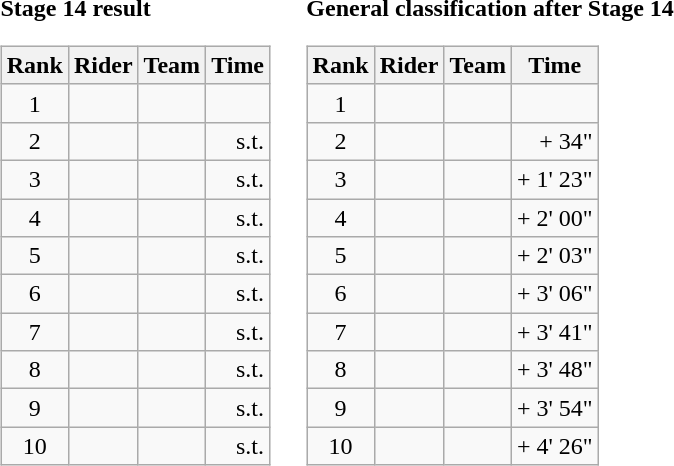<table>
<tr>
<td><strong>Stage 14 result</strong><br><table class="wikitable">
<tr>
<th scope="col">Rank</th>
<th scope="col">Rider</th>
<th scope="col">Team</th>
<th scope="col">Time</th>
</tr>
<tr>
<td style="text-align:center;">1</td>
<td></td>
<td></td>
<td style="text-align:right;"></td>
</tr>
<tr>
<td style="text-align:center;">2</td>
<td></td>
<td></td>
<td style="text-align:right;">s.t.</td>
</tr>
<tr>
<td style="text-align:center;">3</td>
<td></td>
<td></td>
<td style="text-align:right;">s.t.</td>
</tr>
<tr>
<td style="text-align:center;">4</td>
<td></td>
<td></td>
<td style="text-align:right;">s.t.</td>
</tr>
<tr>
<td style="text-align:center;">5</td>
<td></td>
<td></td>
<td style="text-align:right;">s.t.</td>
</tr>
<tr>
<td style="text-align:center;">6</td>
<td></td>
<td></td>
<td style="text-align:right;">s.t.</td>
</tr>
<tr>
<td style="text-align:center;">7</td>
<td></td>
<td></td>
<td style="text-align:right;">s.t.</td>
</tr>
<tr>
<td style="text-align:center;">8</td>
<td></td>
<td></td>
<td style="text-align:right;">s.t.</td>
</tr>
<tr>
<td style="text-align:center;">9</td>
<td></td>
<td></td>
<td style="text-align:right;">s.t.</td>
</tr>
<tr>
<td style="text-align:center;">10</td>
<td></td>
<td></td>
<td style="text-align:right;">s.t.</td>
</tr>
</table>
</td>
<td></td>
<td><strong>General classification after Stage 14</strong><br><table class="wikitable">
<tr>
<th scope="col">Rank</th>
<th scope="col">Rider</th>
<th scope="col">Team</th>
<th scope="col">Time</th>
</tr>
<tr>
<td style="text-align:center;">1</td>
<td></td>
<td></td>
<td style="text-align:right;"></td>
</tr>
<tr>
<td style="text-align:center;">2</td>
<td></td>
<td></td>
<td style="text-align:right;">+ 34"</td>
</tr>
<tr>
<td style="text-align:center;">3</td>
<td></td>
<td></td>
<td style="text-align:right;">+ 1' 23"</td>
</tr>
<tr>
<td style="text-align:center;">4</td>
<td></td>
<td></td>
<td style="text-align:right;">+ 2' 00"</td>
</tr>
<tr>
<td style="text-align:center;">5</td>
<td></td>
<td></td>
<td style="text-align:right;">+ 2' 03"</td>
</tr>
<tr>
<td style="text-align:center;">6</td>
<td></td>
<td></td>
<td style="text-align:right;">+ 3' 06"</td>
</tr>
<tr>
<td style="text-align:center;">7</td>
<td></td>
<td></td>
<td style="text-align:right;">+ 3' 41"</td>
</tr>
<tr>
<td style="text-align:center;">8</td>
<td></td>
<td></td>
<td style="text-align:right;">+ 3' 48"</td>
</tr>
<tr>
<td style="text-align:center;">9</td>
<td></td>
<td></td>
<td style="text-align:right;">+ 3' 54"</td>
</tr>
<tr>
<td style="text-align:center;">10</td>
<td></td>
<td></td>
<td style="text-align:right;">+ 4' 26"</td>
</tr>
</table>
</td>
</tr>
</table>
